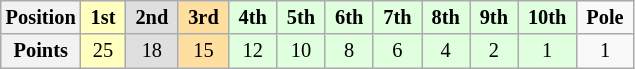<table class="wikitable" style="font-size:85%; text-align:center">
<tr>
<th>Position</th>
<td style="background:#FFFFBF;"> <strong>1st</strong> </td>
<td style="background:#DFDFDF;"> <strong>2nd</strong> </td>
<td style="background:#FFDF9F;"> <strong>3rd</strong> </td>
<td style="background:#DFFFDF;"> <strong>4th</strong> </td>
<td style="background:#DFFFDF;"> <strong>5th</strong> </td>
<td style="background:#DFFFDF;"> <strong>6th</strong> </td>
<td style="background:#DFFFDF;"> <strong>7th</strong> </td>
<td style="background:#DFFFDF;"> <strong>8th</strong> </td>
<td style="background:#DFFFDF;"> <strong>9th</strong> </td>
<td style="background:#DFFFDF;"> <strong>10th</strong> </td>
<td> <strong>Pole</strong> </td>
</tr>
<tr>
<th>Points</th>
<td style="background:#FFFFBF;">25</td>
<td style="background:#DFDFDF;">18</td>
<td style="background:#FFDF9F;">15</td>
<td style="background:#DFFFDF;">12</td>
<td style="background:#DFFFDF;">10</td>
<td style="background:#DFFFDF;">8</td>
<td style="background:#DFFFDF;">6</td>
<td style="background:#DFFFDF;">4</td>
<td style="background:#DFFFDF;">2</td>
<td style="background:#DFFFDF;">1</td>
<td>1</td>
</tr>
</table>
